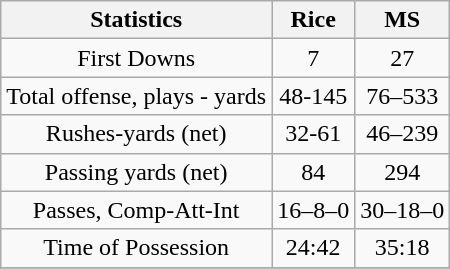<table class="wikitable" style="text-align: center;">
<tr>
<th>Statistics</th>
<th>Rice</th>
<th>MS</th>
</tr>
<tr>
<td>First Downs</td>
<td>7</td>
<td>27</td>
</tr>
<tr>
<td>Total offense, plays - yards</td>
<td>48-145</td>
<td>76–533</td>
</tr>
<tr>
<td>Rushes-yards (net)</td>
<td>32-61</td>
<td>46–239</td>
</tr>
<tr>
<td>Passing yards (net)</td>
<td>84</td>
<td>294</td>
</tr>
<tr>
<td>Passes, Comp-Att-Int</td>
<td>16–8–0</td>
<td>30–18–0</td>
</tr>
<tr>
<td>Time of Possession</td>
<td>24:42</td>
<td>35:18</td>
</tr>
<tr>
</tr>
</table>
